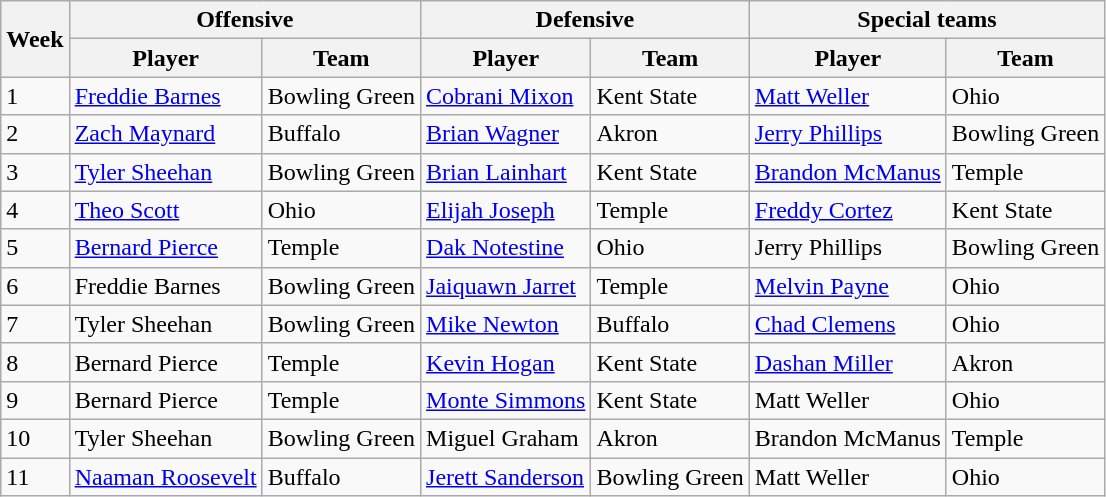<table class="wikitable">
<tr>
<th rowspan="2">Week</th>
<th colspan="2">Offensive</th>
<th colspan="2">Defensive</th>
<th colspan="2">Special teams</th>
</tr>
<tr>
<th>Player</th>
<th>Team</th>
<th>Player</th>
<th>Team</th>
<th>Player</th>
<th>Team</th>
</tr>
<tr>
<td>1</td>
<td><a href='#'>Freddie Barnes</a></td>
<td>Bowling Green</td>
<td><a href='#'>Cobrani Mixon</a></td>
<td>Kent State</td>
<td><a href='#'>Matt Weller</a></td>
<td>Ohio</td>
</tr>
<tr>
<td>2</td>
<td><a href='#'>Zach Maynard</a></td>
<td>Buffalo</td>
<td><a href='#'>Brian Wagner</a></td>
<td>Akron</td>
<td><a href='#'>Jerry Phillips</a></td>
<td>Bowling Green</td>
</tr>
<tr>
<td>3</td>
<td><a href='#'>Tyler Sheehan</a></td>
<td>Bowling Green</td>
<td><a href='#'>Brian Lainhart</a></td>
<td>Kent State</td>
<td><a href='#'>Brandon McManus</a></td>
<td>Temple</td>
</tr>
<tr>
<td>4</td>
<td><a href='#'>Theo Scott</a></td>
<td>Ohio</td>
<td><a href='#'>Elijah Joseph</a></td>
<td>Temple</td>
<td><a href='#'>Freddy Cortez</a></td>
<td>Kent State</td>
</tr>
<tr>
<td>5</td>
<td><a href='#'>Bernard Pierce</a></td>
<td>Temple</td>
<td><a href='#'>Dak Notestine</a></td>
<td>Ohio</td>
<td>Jerry Phillips</td>
<td>Bowling Green</td>
</tr>
<tr>
<td>6</td>
<td>Freddie Barnes</td>
<td>Bowling Green</td>
<td><a href='#'>Jaiquawn Jarret</a></td>
<td>Temple</td>
<td><a href='#'>Melvin Payne</a></td>
<td>Ohio</td>
</tr>
<tr>
<td>7</td>
<td>Tyler Sheehan</td>
<td>Bowling Green</td>
<td><a href='#'>Mike Newton</a></td>
<td>Buffalo</td>
<td><a href='#'>Chad Clemens</a></td>
<td>Ohio</td>
</tr>
<tr>
<td>8</td>
<td>Bernard Pierce</td>
<td>Temple</td>
<td><a href='#'>Kevin Hogan</a></td>
<td>Kent State</td>
<td><a href='#'>Dashan Miller</a></td>
<td>Akron</td>
</tr>
<tr>
<td>9</td>
<td>Bernard Pierce</td>
<td>Temple</td>
<td><a href='#'>Monte Simmons</a></td>
<td>Kent State</td>
<td>Matt Weller</td>
<td>Ohio</td>
</tr>
<tr>
<td>10</td>
<td>Tyler Sheehan</td>
<td>Bowling Green</td>
<td>Miguel Graham</td>
<td>Akron</td>
<td>Brandon McManus</td>
<td>Temple</td>
</tr>
<tr>
<td>11</td>
<td><a href='#'>Naaman Roosevelt</a></td>
<td>Buffalo</td>
<td><a href='#'>Jerett Sanderson</a></td>
<td>Bowling Green</td>
<td>Matt Weller</td>
<td>Ohio</td>
</tr>
</table>
